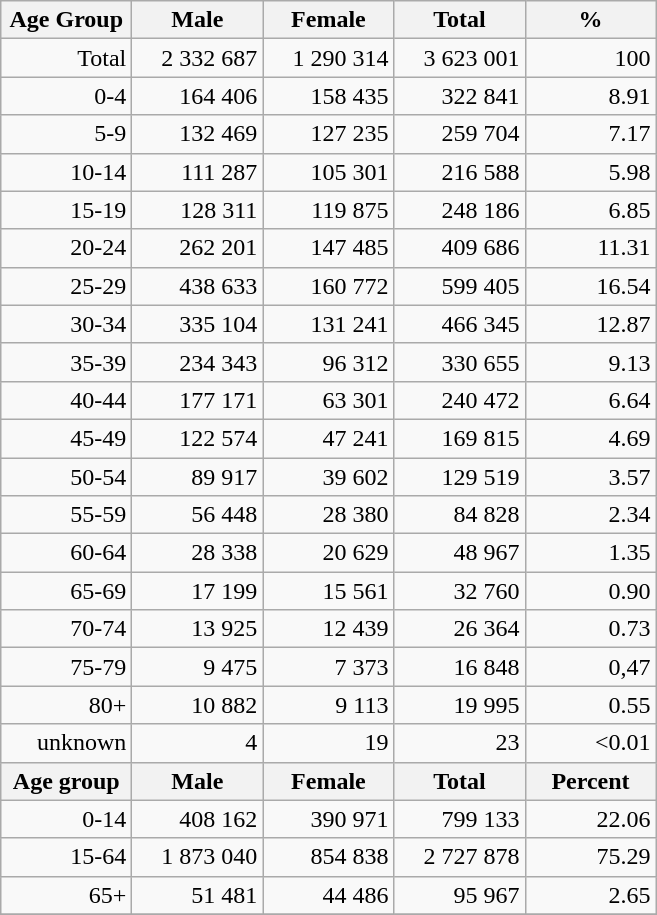<table class="wikitable">
<tr>
<th width="80pt">Age Group</th>
<th width="80pt">Male</th>
<th width="80pt">Female</th>
<th width="80pt">Total</th>
<th width="80pt">%</th>
</tr>
<tr>
<td align="right">Total</td>
<td align="right">2 332 687</td>
<td align="right">1 290 314</td>
<td align="right">3 623 001</td>
<td align="right">100</td>
</tr>
<tr>
<td align="right">0-4</td>
<td align="right">164 406</td>
<td align="right">158 435</td>
<td align="right">322 841</td>
<td align="right">8.91</td>
</tr>
<tr>
<td align="right">5-9</td>
<td align="right">132 469</td>
<td align="right">127 235</td>
<td align="right">259 704</td>
<td align="right">7.17</td>
</tr>
<tr>
<td align="right">10-14</td>
<td align="right">111 287</td>
<td align="right">105 301</td>
<td align="right">216 588</td>
<td align="right">5.98</td>
</tr>
<tr>
<td align="right">15-19</td>
<td align="right">128 311</td>
<td align="right">119 875</td>
<td align="right">248 186</td>
<td align="right">6.85</td>
</tr>
<tr>
<td align="right">20-24</td>
<td align="right">262 201</td>
<td align="right">147 485</td>
<td align="right">409 686</td>
<td align="right">11.31</td>
</tr>
<tr>
<td align="right">25-29</td>
<td align="right">438 633</td>
<td align="right">160 772</td>
<td align="right">599 405</td>
<td align="right">16.54</td>
</tr>
<tr>
<td align="right">30-34</td>
<td align="right">335 104</td>
<td align="right">131 241</td>
<td align="right">466 345</td>
<td align="right">12.87</td>
</tr>
<tr>
<td align="right">35-39</td>
<td align="right">234 343</td>
<td align="right">96 312</td>
<td align="right">330 655</td>
<td align="right">9.13</td>
</tr>
<tr>
<td align="right">40-44</td>
<td align="right">177 171</td>
<td align="right">63 301</td>
<td align="right">240 472</td>
<td align="right">6.64</td>
</tr>
<tr>
<td align="right">45-49</td>
<td align="right">122 574</td>
<td align="right">47 241</td>
<td align="right">169 815</td>
<td align="right">4.69</td>
</tr>
<tr>
<td align="right">50-54</td>
<td align="right">89 917</td>
<td align="right">39 602</td>
<td align="right">129 519</td>
<td align="right">3.57</td>
</tr>
<tr>
<td align="right">55-59</td>
<td align="right">56 448</td>
<td align="right">28 380</td>
<td align="right">84 828</td>
<td align="right">2.34</td>
</tr>
<tr>
<td align="right">60-64</td>
<td align="right">28 338</td>
<td align="right">20 629</td>
<td align="right">48 967</td>
<td align="right">1.35</td>
</tr>
<tr>
<td align="right">65-69</td>
<td align="right">17 199</td>
<td align="right">15 561</td>
<td align="right">32 760</td>
<td align="right">0.90</td>
</tr>
<tr>
<td align="right">70-74</td>
<td align="right">13 925</td>
<td align="right">12 439</td>
<td align="right">26 364</td>
<td align="right">0.73</td>
</tr>
<tr>
<td align="right">75-79</td>
<td align="right">9 475</td>
<td align="right">7 373</td>
<td align="right">16 848</td>
<td align="right">0,47</td>
</tr>
<tr>
<td align="right">80+</td>
<td align="right">10 882</td>
<td align="right">9 113</td>
<td align="right">19 995</td>
<td align="right">0.55</td>
</tr>
<tr>
<td align="right">unknown</td>
<td align="right">4</td>
<td align="right">19</td>
<td align="right">23</td>
<td align="right"><0.01</td>
</tr>
<tr>
<th width="50">Age group</th>
<th width="80pt">Male</th>
<th width="80">Female</th>
<th width="80">Total</th>
<th width="50">Percent</th>
</tr>
<tr>
<td align="right">0-14</td>
<td align="right">408 162</td>
<td align="right">390 971</td>
<td align="right">799 133</td>
<td align="right">22.06</td>
</tr>
<tr>
<td align="right">15-64</td>
<td align="right">1 873 040</td>
<td align="right">854 838</td>
<td align="right">2 727 878</td>
<td align="right">75.29</td>
</tr>
<tr>
<td align="right">65+</td>
<td align="right">51 481</td>
<td align="right">44 486</td>
<td align="right">95 967</td>
<td align="right">2.65</td>
</tr>
<tr>
</tr>
</table>
